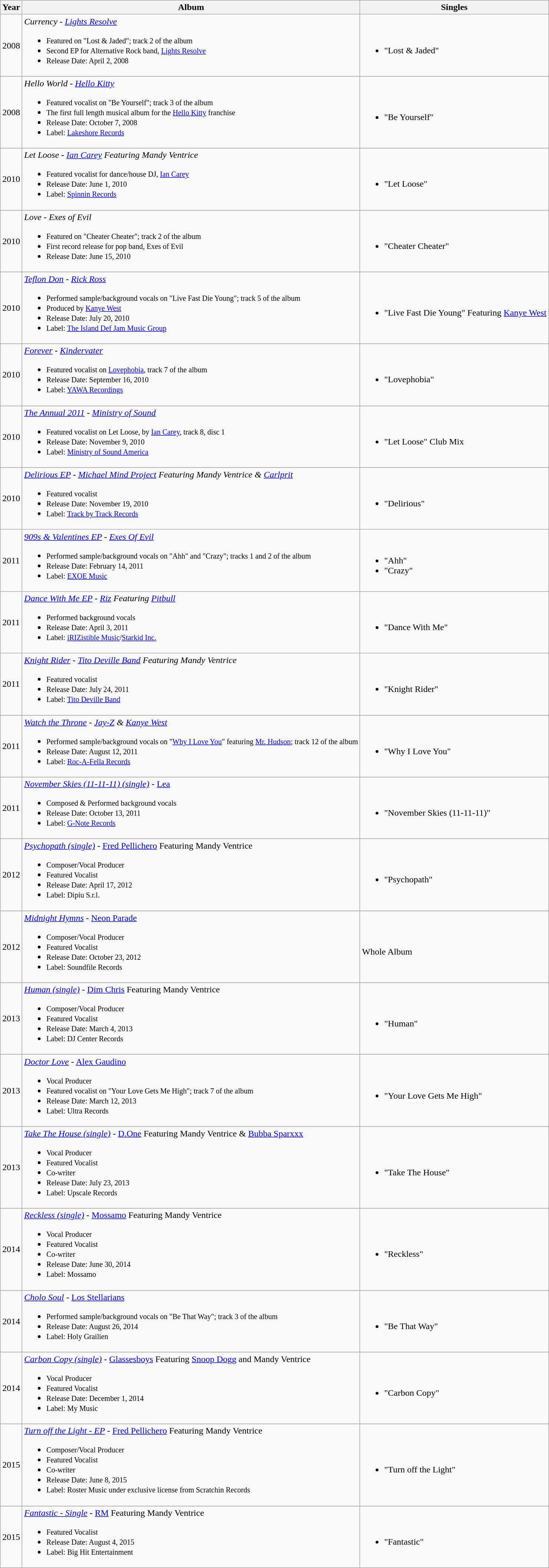<table class="wikitable">
<tr>
<th>Year</th>
<th>Album</th>
<th>Singles</th>
</tr>
<tr>
<td>2008</td>
<td><em>Currency -  <a href='#'>Lights Resolve</a></em><br><ul><li><small>Featured on "Lost & Jaded"; track 2 of the album</small></li><li><small>Second EP for Alternative Rock band, <a href='#'>Lights Resolve</a></small></li><li><small>Release Date: April 2, 2008</small></li></ul></td>
<td><br><ul><li>"Lost & Jaded"</li></ul></td>
</tr>
<tr>
</tr>
<tr>
<td>2008</td>
<td><em>Hello World -  <a href='#'>Hello Kitty</a></em><br><ul><li><small>Featured vocalist on "Be Yourself"; track 3 of the album</small></li><li><small>The first full length musical album for the <a href='#'>Hello Kitty</a> franchise</small></li><li><small>Release Date: October 7, 2008</small></li><li><small>Label: <a href='#'>Lakeshore Records</a> </small></li></ul></td>
<td><br><ul><li>"Be Yourself"</li></ul></td>
</tr>
<tr>
</tr>
<tr>
<td>2010</td>
<td><em>Let Loose - <a href='#'>Ian Carey</a> Featuring Mandy Ventrice</em><br><ul><li><small>Featured vocalist for dance/house DJ, <a href='#'>Ian Carey</a></small></li><li><small>Release Date: June 1, 2010</small></li><li><small>Label: <a href='#'>Spinnin Records</a> </small></li></ul></td>
<td><br><ul><li>"Let Loose"</li></ul></td>
</tr>
<tr>
</tr>
<tr>
<td>2010</td>
<td><em>Love - Exes of Evil</em><br><ul><li><small>Featured on "Cheater Cheater"; track 2 of the album</small></li><li><small>First record release for pop band, Exes of Evil</small></li><li><small>Release Date: June 15, 2010</small></li></ul></td>
<td><br><ul><li>"Cheater Cheater"</li></ul></td>
</tr>
<tr>
</tr>
<tr>
<td>2010</td>
<td><em><a href='#'>Teflon Don</a> - <a href='#'>Rick Ross</a></em><br><ul><li><small>Performed sample/background vocals on "Live Fast Die Young"; track 5 of the album</small></li><li><small>Produced by <a href='#'>Kanye West</a></small></li><li><small>Release Date: July 20, 2010</small></li><li><small>Label: <a href='#'>The Island Def Jam Music Group</a> </small></li></ul></td>
<td><br><ul><li>"Live Fast Die Young" Featuring <a href='#'>Kanye West</a></li></ul></td>
</tr>
<tr>
</tr>
<tr>
<td>2010</td>
<td><em><a href='#'>Forever</a> -  <a href='#'>Kindervater</a></em><br><ul><li><small>Featured vocalist on <a href='#'>Lovephobia</a>, track 7 of the album</small></li><li><small>Release Date: September 16, 2010</small></li><li><small>Label: <a href='#'>YAWA Recordings</a> </small></li></ul></td>
<td><br><ul><li>"Lovephobia"</li></ul></td>
</tr>
<tr>
</tr>
<tr>
<td>2010</td>
<td><em><a href='#'>The Annual 2011</a> -  <a href='#'>Ministry of Sound</a></em><br><ul><li><small>Featured vocalist on Let Loose, by <a href='#'>Ian Carey</a>, track 8, disc 1</small></li><li><small>Release Date: November 9, 2010</small></li><li><small>Label: <a href='#'>Ministry of Sound America</a> </small></li></ul></td>
<td><br><ul><li>"Let Loose" Club Mix</li></ul></td>
</tr>
<tr>
</tr>
<tr>
<td>2010</td>
<td><em><a href='#'>Delirious EP</a> -  <a href='#'>Michael Mind Project</a> Featuring Mandy Ventrice & <a href='#'>Carlprit</a></em><br><ul><li><small>Featured vocalist</small></li><li><small>Release Date: November 19, 2010</small></li><li><small>Label: <a href='#'>Track by Track Records</a> </small></li></ul></td>
<td><br><ul><li>"Delirious"</li></ul></td>
</tr>
<tr>
<td>2011</td>
<td><em><a href='#'>909s & Valentines EP</a> -  <a href='#'>Exes Of Evil</a></em><br><ul><li><small>Performed sample/background vocals on "Ahh" and "Crazy"; tracks 1 and 2 of the album</small></li><li><small>Release Date: February 14, 2011</small></li><li><small>Label: <a href='#'>EXOE Music</a> </small></li></ul></td>
<td><br><ul><li>"Ahh"</li><li>"Crazy"</li></ul></td>
</tr>
<tr>
<td>2011</td>
<td><em><a href='#'>Dance With Me EP</a> -  <a href='#'>Riz</a> Featuring <a href='#'>Pitbull</a></em><br><ul><li><small>Performed background vocals</small></li><li><small>Release Date: April 3, 2011</small></li><li><small>Label: <a href='#'>iRIZistible Music</a>/<a href='#'>Starkid Inc.</a> </small></li></ul></td>
<td><br><ul><li>"Dance With Me"</li></ul></td>
</tr>
<tr>
<td>2011</td>
<td><em><a href='#'>Knight Rider</a> -  <a href='#'>Tito Deville Band</a> Featuring Mandy Ventrice</em><br><ul><li><small>Featured vocalist</small></li><li><small>Release Date: July 24, 2011</small></li><li><small>Label: <a href='#'>Tito Deville Band</a> </small></li></ul></td>
<td><br><ul><li>"Knight Rider"</li></ul></td>
</tr>
<tr>
</tr>
<tr>
<td>2011</td>
<td><em><a href='#'>Watch the Throne</a> - <a href='#'>Jay-Z</a> & <a href='#'>Kanye West</a></em><br><ul><li><small>Performed sample/background vocals on "<a href='#'>Why I Love You</a>" featuring <a href='#'>Mr. Hudson</a>; track 12 of the album</small></li><li><small>Release Date: August 12, 2011</small></li><li><small>Label: <a href='#'>Roc-A-Fella Records</a> </small></li></ul></td>
<td><br><ul><li>"Why I Love You"</li></ul></td>
</tr>
<tr>
</tr>
<tr>
<td>2011</td>
<td><em><a href='#'>November Skies (11-11-11) (single)</a></em> - <a href='#'>Lea</a><br><ul><li><small>Composed & Performed background vocals</small></li><li><small>Release Date: October 13, 2011</small></li><li><small>Label: <a href='#'>G-Note Records</a> </small></li></ul></td>
<td><br><ul><li>"November Skies (11-11-11)"</li></ul></td>
</tr>
<tr>
</tr>
<tr>
<td>2012</td>
<td><em><a href='#'>Psychopath (single)</a></em> - <a href='#'>Fred Pellichero</a> Featuring Mandy Ventrice<br><ul><li><small>Composer/Vocal Producer</small></li><li><small>Featured Vocalist</small></li><li><small>Release Date: April 17, 2012</small></li><li><small>Label: Dipiu S.r.l.</small></li></ul></td>
<td><br><ul><li>"Psychopath"</li></ul></td>
</tr>
<tr>
</tr>
<tr>
<td>2012</td>
<td><em><a href='#'>Midnight Hymns</a></em> - <a href='#'>Neon Parade</a><br><ul><li><small>Composer/Vocal Producer</small></li><li><small>Featured Vocalist</small></li><li><small>Release Date: October 23, 2012</small></li><li><small>Label: Soundfile Records</small></li></ul></td>
<td><br>Whole Album</td>
</tr>
<tr>
</tr>
<tr>
<td>2013</td>
<td><em><a href='#'>Human (single)</a></em> - <a href='#'>Dim Chris</a> Featuring Mandy Ventrice<br><ul><li><small>Composer/Vocal Producer</small></li><li><small>Featured Vocalist</small></li><li><small>Release Date: March 4, 2013</small></li><li><small>Label: DJ Center Records</small></li></ul></td>
<td><br><ul><li>"Human"</li></ul></td>
</tr>
<tr>
</tr>
<tr>
<td>2013</td>
<td><em><a href='#'>Doctor Love</a></em> - <a href='#'>Alex Gaudino</a><br><ul><li><small>Vocal Producer</small></li><li><small>Featured vocalist on "Your Love Gets Me High"; track 7 of the album</small></li><li><small>Release Date: March 12, 2013</small></li><li><small>Label: Ultra Records</small></li></ul></td>
<td><br><ul><li>"Your Love Gets Me High"</li></ul></td>
</tr>
<tr>
</tr>
<tr>
<td>2013</td>
<td><em><a href='#'>Take The House (single)</a></em> - <a href='#'>D.One</a> Featuring Mandy Ventrice & <a href='#'>Bubba Sparxxx</a><br><ul><li><small>Vocal Producer</small></li><li><small>Featured Vocalist</small></li><li><small>Co-writer</small></li><li><small>Release Date: July 23, 2013</small></li><li><small>Label: Upscale Records</small></li></ul></td>
<td><br><ul><li>"Take The House"</li></ul></td>
</tr>
<tr>
</tr>
<tr>
<td>2014</td>
<td><em><a href='#'>Reckless (single)</a></em> - <a href='#'>Mossamo</a> Featuring Mandy Ventrice<br><ul><li><small>Vocal Producer</small></li><li><small>Featured Vocalist</small></li><li><small>Co-writer</small></li><li><small>Release Date: June 30, 2014</small></li><li><small>Label: Mossamo</small></li></ul></td>
<td><br><ul><li>"Reckless"</li></ul></td>
</tr>
<tr>
</tr>
<tr>
<td>2014</td>
<td><em><a href='#'>Cholo Soul</a></em> - <a href='#'>Los Stellarians</a><br><ul><li><small>Performed sample/background vocals on "Be That Way"; track 3 of the album</small></li><li><small>Release Date: August 26, 2014</small></li><li><small>Label: Holy Grailien</small></li></ul></td>
<td><br><ul><li>"Be That Way"</li></ul></td>
</tr>
<tr>
</tr>
<tr>
<td>2014</td>
<td><em><a href='#'>Carbon Copy (single)</a></em> - <a href='#'>Glassesboys</a> Featuring <a href='#'>Snoop Dogg</a> and Mandy Ventrice<br><ul><li><small>Vocal Producer</small></li><li><small>Featured Vocalist</small></li><li><small>Release Date: December 1, 2014</small></li><li><small>Label: My Music</small></li></ul></td>
<td><br><ul><li>"Carbon Copy"</li></ul></td>
</tr>
<tr>
</tr>
<tr>
<td>2015</td>
<td><em><a href='#'>Turn off the Light - EP</a></em> - <a href='#'>Fred Pellichero</a> Featuring Mandy Ventrice<br><ul><li><small>Composer/Vocal Producer</small></li><li><small>Featured Vocalist</small></li><li><small>Co-writer</small></li><li><small>Release Date: June 8, 2015</small></li><li><small>Label: Roster Music under exclusive license from Scratchin Records</small></li></ul></td>
<td><br><ul><li>"Turn off the Light"</li></ul></td>
</tr>
<tr>
</tr>
<tr>
<td>2015</td>
<td><em><a href='#'>Fantastic - Single</a></em> - <a href='#'>RM</a> Featuring Mandy Ventrice<br><ul><li><small>Featured Vocalist</small></li><li><small>Release Date: August 4, 2015</small></li><li><small>Label: Big Hit Entertainment</small></li></ul></td>
<td><br><ul><li>"Fantastic"</li></ul></td>
</tr>
</table>
